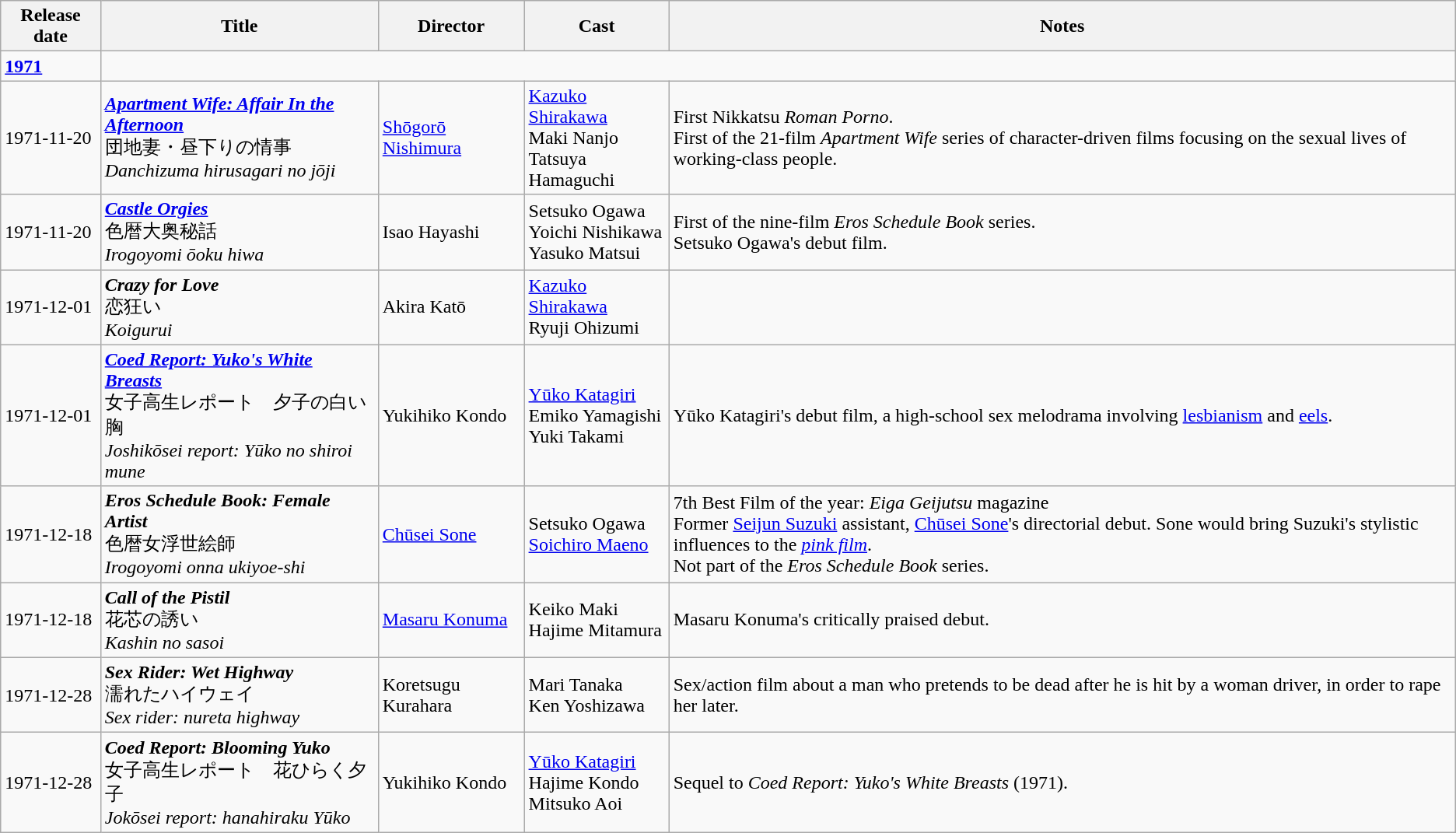<table class="wikitable">
<tr>
<th>Release date</th>
<th>Title</th>
<th>Director</th>
<th>Cast</th>
<th>Notes</th>
</tr>
<tr>
<td><strong><a href='#'>1971</a></strong></td>
</tr>
<tr>
<td>1971-11-20</td>
<td><strong><em><a href='#'>Apartment Wife: Affair In the Afternoon</a></em></strong><br>団地妻・昼下りの情事<br><em>Danchizuma hirusagari no jōji</em></td>
<td><a href='#'>Shōgorō Nishimura</a></td>
<td><a href='#'>Kazuko Shirakawa</a><br>Maki Nanjo<br>Tatsuya Hamaguchi</td>
<td>First Nikkatsu <em>Roman Porno</em>.<br>First of the 21-film <em>Apartment Wife</em> series of character-driven films focusing on the sexual lives of working-class people.</td>
</tr>
<tr>
<td>1971-11-20</td>
<td><strong><em><a href='#'>Castle Orgies</a></em></strong><br>色暦大奥秘話<br><em>Irogoyomi ōoku hiwa</em></td>
<td>Isao Hayashi</td>
<td>Setsuko Ogawa<br>Yoichi Nishikawa<br>Yasuko Matsui</td>
<td>First of the nine-film <em>Eros Schedule Book</em> series.<br>Setsuko Ogawa's debut film.</td>
</tr>
<tr>
<td>1971-12-01</td>
<td><strong><em>Crazy for Love</em></strong><br>恋狂い<br><em>Koigurui</em></td>
<td>Akira Katō</td>
<td><a href='#'>Kazuko Shirakawa</a><br>Ryuji Ohizumi</td>
<td></td>
</tr>
<tr>
<td>1971-12-01</td>
<td><strong><em><a href='#'>Coed Report: Yuko's White Breasts</a></em></strong><br>女子高生レポート　夕子の白い胸<br><em>Joshikōsei report: Yūko no shiroi mune</em></td>
<td>Yukihiko Kondo</td>
<td><a href='#'>Yūko Katagiri</a><br>Emiko Yamagishi<br>Yuki Takami</td>
<td>Yūko Katagiri's debut film, a high-school sex melodrama involving <a href='#'>lesbianism</a> and <a href='#'>eels</a>.</td>
</tr>
<tr>
<td>1971-12-18</td>
<td><strong><em>Eros Schedule Book: Female Artist</em></strong><br>色暦女浮世絵師<br><em>Irogoyomi onna ukiyoe-shi</em></td>
<td><a href='#'>Chūsei Sone</a></td>
<td>Setsuko Ogawa<br><a href='#'>Soichiro Maeno</a></td>
<td>7th Best Film of the year: <em>Eiga Geijutsu</em> magazine<br>Former <a href='#'>Seijun Suzuki</a> assistant, <a href='#'>Chūsei Sone</a>'s directorial debut. Sone would bring Suzuki's stylistic influences to the <em><a href='#'>pink film</a></em>.<br>Not part of the <em>Eros Schedule Book</em> series.</td>
</tr>
<tr>
<td>1971-12-18</td>
<td><strong><em>Call of the Pistil</em></strong><br>花芯の誘い<br><em>Kashin no sasoi</em></td>
<td><a href='#'>Masaru Konuma</a></td>
<td>Keiko Maki<br>Hajime Mitamura</td>
<td>Masaru Konuma's critically praised debut.</td>
</tr>
<tr>
<td>1971-12-28</td>
<td><strong><em>Sex Rider: Wet Highway</em></strong><br>濡れたハイウェイ<br><em>Sex rider: nureta highway</em></td>
<td>Koretsugu Kurahara</td>
<td>Mari Tanaka<br>Ken Yoshizawa</td>
<td>Sex/action film about a man who pretends to be dead after he is hit by a woman driver, in order to rape her later.</td>
</tr>
<tr>
<td>1971-12-28</td>
<td><strong><em>Coed Report: Blooming Yuko</em></strong><br>女子高生レポート　花ひらく夕子<br><em>Jokōsei report: hanahiraku Yūko</em></td>
<td>Yukihiko Kondo</td>
<td><a href='#'>Yūko Katagiri</a><br>Hajime Kondo<br>Mitsuko Aoi</td>
<td>Sequel to <em>Coed Report: Yuko's White Breasts</em> (1971).</td>
</tr>
</table>
